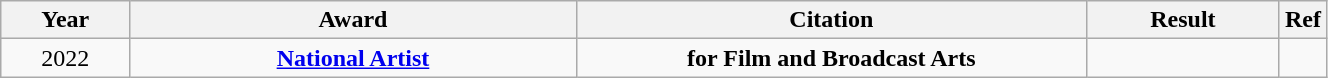<table width="70%" class="wikitable sortable">
<tr>
<th width="10%">Year</th>
<th width="35%">Award</th>
<th width="40%">Citation</th>
<th width="15%">Result</th>
<th width="15%">Ref</th>
</tr>
<tr>
<td align="center">2022</td>
<td align="center"><strong><a href='#'>National Artist</a></strong></td>
<td align="center"><strong>for Film and Broadcast Arts</strong></td>
<td></td>
<td align="center"></td>
</tr>
</table>
